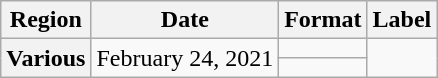<table class="wikitable plainrowheaders">
<tr>
<th>Region</th>
<th>Date</th>
<th>Format</th>
<th>Label</th>
</tr>
<tr>
<th rowspan="2" scope="row">Various</th>
<td rowspan="2">February 24, 2021</td>
<td></td>
<td rowspan="2"></td>
</tr>
<tr>
<td></td>
</tr>
</table>
